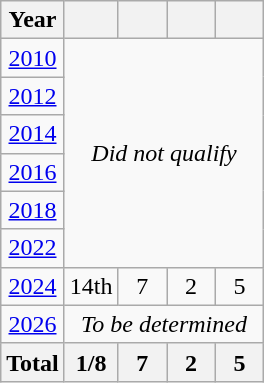<table class="wikitable" style="text-align:center">
<tr>
<th>Year</th>
<th></th>
<th width=25></th>
<th width=25></th>
<th width=25></th>
</tr>
<tr>
<td> <a href='#'>2010</a></td>
<td rowspan=6 colspan=4><em>Did not qualify</em></td>
</tr>
<tr>
<td> <a href='#'>2012</a></td>
</tr>
<tr>
<td> <a href='#'>2014</a></td>
</tr>
<tr>
<td> <a href='#'>2016</a></td>
</tr>
<tr>
<td> <a href='#'>2018</a></td>
</tr>
<tr>
<td> <a href='#'>2022</a></td>
</tr>
<tr>
<td> <a href='#'>2024</a></td>
<td>14th</td>
<td>7</td>
<td>2</td>
<td>5</td>
</tr>
<tr>
<td> <a href='#'>2026</a></td>
<td colspan=4><em>To be determined</em></td>
</tr>
<tr>
<th>Total</th>
<th>1/8</th>
<th>7</th>
<th>2</th>
<th>5</th>
</tr>
</table>
